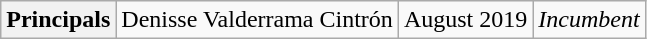<table class="wikitable mw-collapsible" style="text-align: center;">
<tr>
<th>Principals</th>
<td>Denisse  Valderrama Cintrón</td>
<td>August  2019</td>
<td><em>Incumbent</em></td>
</tr>
</table>
